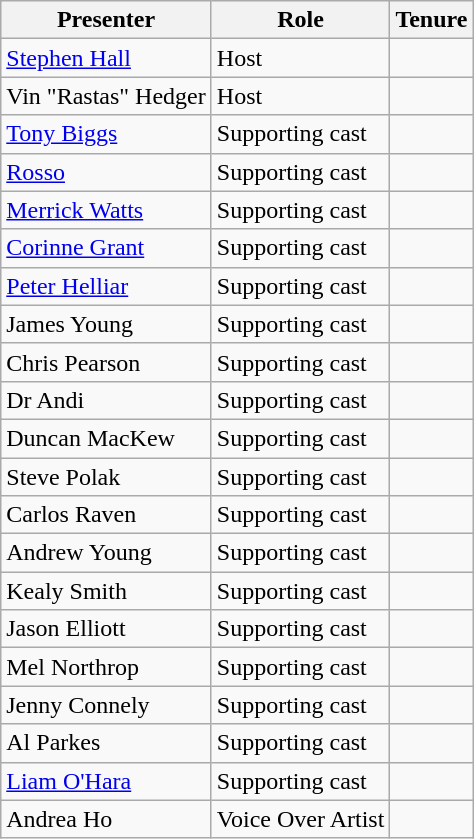<table class="wikitable sortable">
<tr>
<th>Presenter</th>
<th>Role</th>
<th>Tenure</th>
</tr>
<tr>
<td><a href='#'>Stephen Hall</a></td>
<td>Host</td>
<td></td>
</tr>
<tr>
<td>Vin "Rastas" Hedger</td>
<td>Host</td>
<td></td>
</tr>
<tr>
<td><a href='#'>Tony Biggs</a></td>
<td>Supporting cast</td>
<td></td>
</tr>
<tr>
<td><a href='#'>Rosso</a></td>
<td>Supporting cast</td>
<td></td>
</tr>
<tr>
<td><a href='#'>Merrick Watts</a></td>
<td>Supporting cast</td>
<td></td>
</tr>
<tr>
<td><a href='#'>Corinne Grant</a></td>
<td>Supporting cast</td>
<td></td>
</tr>
<tr>
<td><a href='#'>Peter Helliar</a></td>
<td>Supporting cast</td>
<td></td>
</tr>
<tr>
<td>James Young</td>
<td>Supporting cast</td>
<td></td>
</tr>
<tr>
<td>Chris Pearson</td>
<td>Supporting cast</td>
<td></td>
</tr>
<tr>
<td>Dr Andi</td>
<td>Supporting cast</td>
<td></td>
</tr>
<tr>
<td>Duncan MacKew</td>
<td>Supporting cast</td>
<td></td>
</tr>
<tr>
<td>Steve Polak</td>
<td>Supporting cast</td>
<td></td>
</tr>
<tr>
<td>Carlos Raven</td>
<td>Supporting cast</td>
<td></td>
</tr>
<tr>
<td>Andrew Young</td>
<td>Supporting cast</td>
<td></td>
</tr>
<tr>
<td>Kealy Smith</td>
<td>Supporting cast</td>
<td></td>
</tr>
<tr>
<td>Jason Elliott</td>
<td>Supporting cast</td>
<td></td>
</tr>
<tr>
<td>Mel Northrop</td>
<td>Supporting cast</td>
<td></td>
</tr>
<tr>
<td>Jenny Connely</td>
<td>Supporting cast</td>
<td></td>
</tr>
<tr>
<td>Al Parkes</td>
<td>Supporting cast</td>
<td></td>
</tr>
<tr>
<td><a href='#'>Liam O'Hara</a></td>
<td>Supporting cast</td>
<td></td>
</tr>
<tr>
<td>Andrea Ho</td>
<td>Voice Over Artist</td>
<td></td>
</tr>
</table>
